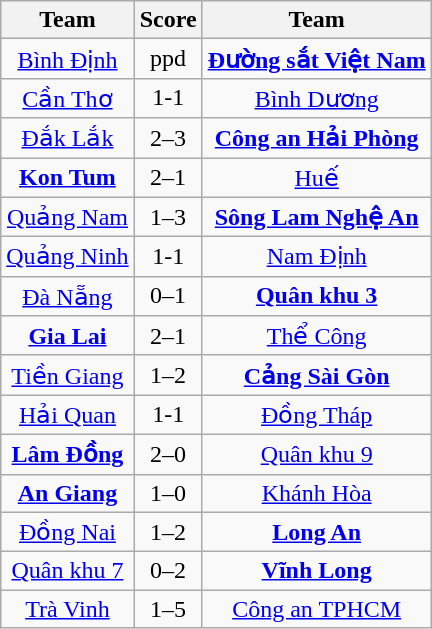<table class="wikitable" style="text-align:center">
<tr>
<th>Team</th>
<th>Score</th>
<th>Team</th>
</tr>
<tr>
<td><a href='#'>Bình Định</a></td>
<td>ppd</td>
<td><strong><a href='#'>Đường sắt Việt Nam</a></strong></td>
</tr>
<tr>
<td><a href='#'>Cần Thơ</a></td>
<td>1-1</td>
<td><a href='#'>Bình Dương</a></td>
</tr>
<tr>
<td><a href='#'>Đắk Lắk</a></td>
<td>2–3</td>
<td><strong><a href='#'>Công an Hải Phòng</a></strong></td>
</tr>
<tr>
<td><strong><a href='#'>Kon Tum</a></strong></td>
<td>2–1</td>
<td><a href='#'>Huế</a></td>
</tr>
<tr>
<td><a href='#'>Quảng Nam</a></td>
<td>1–3</td>
<td><strong><a href='#'>Sông Lam Nghệ An</a></strong></td>
</tr>
<tr>
<td><a href='#'>Quảng Ninh</a></td>
<td>1-1</td>
<td><a href='#'>Nam Định</a></td>
</tr>
<tr>
<td><a href='#'>Đà Nẵng</a></td>
<td>0–1</td>
<td><strong><a href='#'>Quân khu 3</a></strong></td>
</tr>
<tr>
<td><strong><a href='#'>Gia Lai</a> </strong></td>
<td>2–1</td>
<td><a href='#'>Thể Công</a></td>
</tr>
<tr>
<td><a href='#'>Tiền Giang</a></td>
<td>1–2</td>
<td><strong><a href='#'>Cảng Sài Gòn</a></strong></td>
</tr>
<tr>
<td><a href='#'>Hải Quan</a></td>
<td>1-1</td>
<td><a href='#'>Đồng Tháp</a></td>
</tr>
<tr>
<td><strong><a href='#'>Lâm Đồng</a></strong></td>
<td>2–0</td>
<td><a href='#'>Quân khu 9</a></td>
</tr>
<tr>
<td><strong><a href='#'>An Giang</a> </strong></td>
<td>1–0</td>
<td><a href='#'>Khánh Hòa</a></td>
</tr>
<tr>
<td><a href='#'>Đồng Nai</a></td>
<td>1–2</td>
<td><strong><a href='#'>Long An</a></strong></td>
</tr>
<tr>
<td><a href='#'>Quân khu 7</a></td>
<td>0–2</td>
<td><strong><a href='#'>Vĩnh Long</a></strong></td>
</tr>
<tr>
<td><a href='#'>Trà Vinh</a></td>
<td>1–5</td>
<td><a href='#'>Công an TPHCM</a></td>
</tr>
</table>
